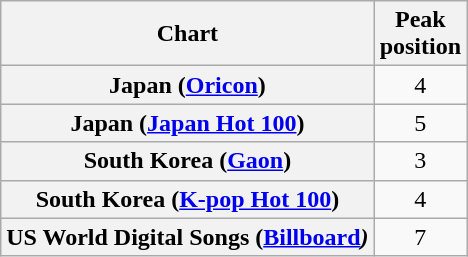<table class="wikitable plainrowheaders sortable">
<tr>
<th>Chart</th>
<th>Peak<br>position</th>
</tr>
<tr>
<th scope="row">Japan (<a href='#'>Oricon</a>)</th>
<td align="center">4</td>
</tr>
<tr>
<th scope="row">Japan (<a href='#'>Japan Hot 100</a>)<em></th>
<td align="center">5</td>
</tr>
<tr>
<th scope="row">South Korea (<a href='#'>Gaon</a>)</th>
<td align="center">3</td>
</tr>
<tr>
<th scope="row">South Korea (<a href='#'>K-pop Hot 100</a>)</th>
<td align="center">4</td>
</tr>
<tr>
<th scope="row">US World Digital Songs (</em><a href='#'>Billboard</a><em>)</th>
<td align="center">7</td>
</tr>
</table>
